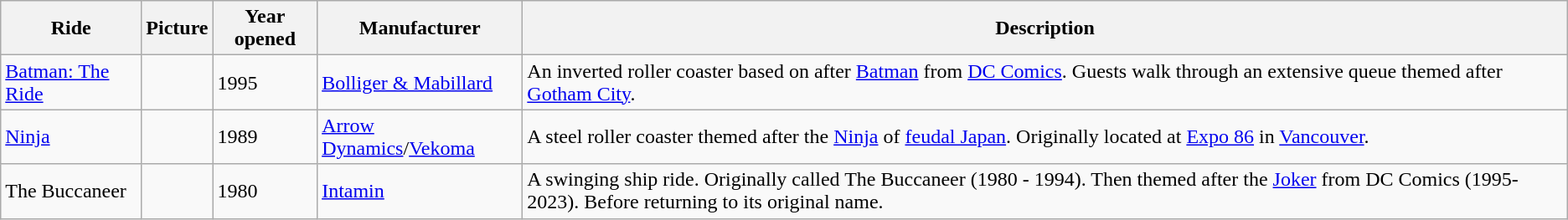<table class="wikitable">
<tr>
<th>Ride</th>
<th>Picture</th>
<th>Year opened</th>
<th>Manufacturer</th>
<th>Description</th>
</tr>
<tr>
<td><a href='#'>Batman: The Ride</a></td>
<td></td>
<td>1995</td>
<td><a href='#'>Bolliger & Mabillard</a></td>
<td>An inverted roller coaster based on after <a href='#'>Batman</a> from <a href='#'>DC Comics</a>. Guests walk through an extensive queue themed after <a href='#'>Gotham City</a>.</td>
</tr>
<tr>
<td><a href='#'>Ninja</a></td>
<td></td>
<td>1989</td>
<td><a href='#'>Arrow Dynamics</a>/<a href='#'>Vekoma</a></td>
<td>A steel roller coaster themed after the <a href='#'>Ninja</a> of <a href='#'>feudal Japan</a>. Originally located at <a href='#'>Expo 86</a> in <a href='#'>Vancouver</a>.</td>
</tr>
<tr>
<td>The Buccaneer</td>
<td></td>
<td>1980</td>
<td><a href='#'>Intamin</a></td>
<td>A swinging ship ride. Originally called The Buccaneer (1980 - 1994). Then themed after the <a href='#'>Joker</a> from DC Comics (1995-2023). Before returning to its original name.</td>
</tr>
</table>
